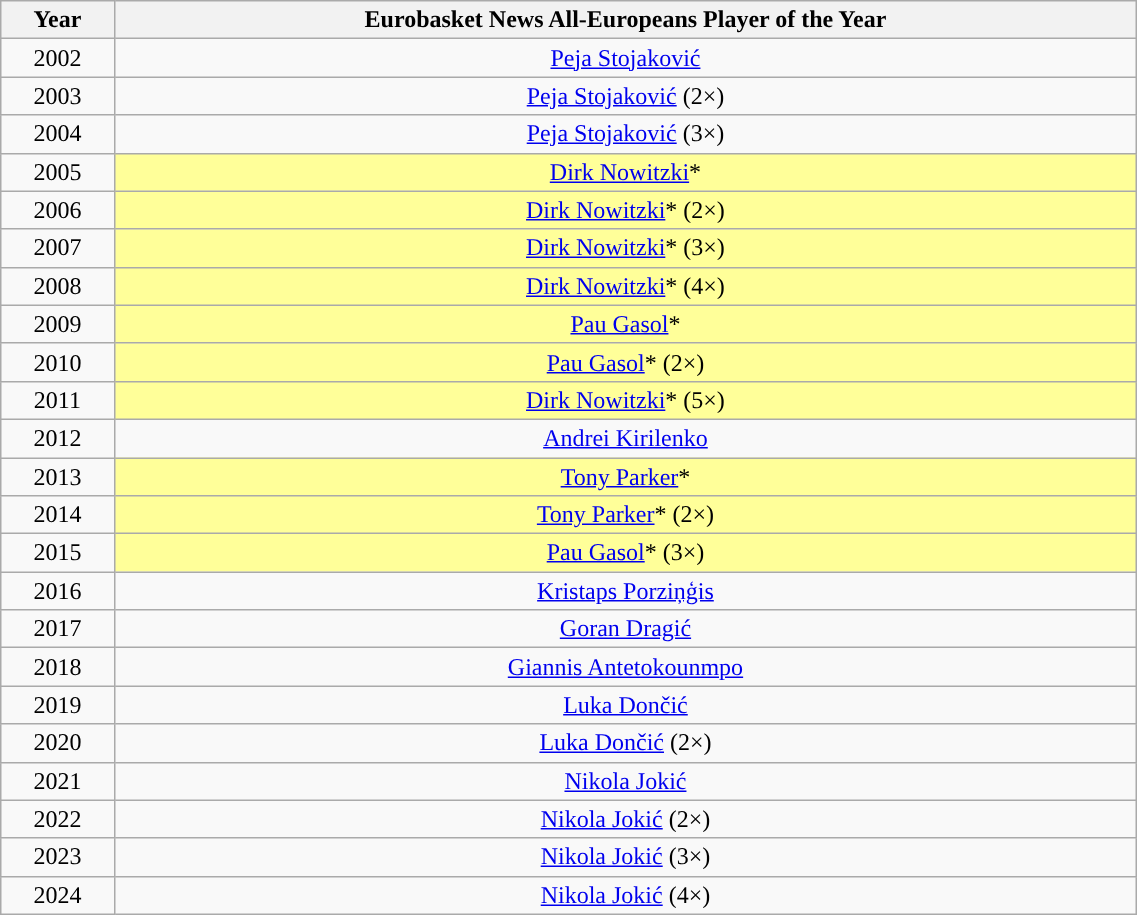<table class="wikitable sortable" style="text-align:center; width: 60%">
<tr>
<th scope="col">Year</th>
<th scope="col">Eurobasket News All-Europeans Player of the Year</th>
</tr>
<tr>
<td style="text-align:center">2002</td>
<td> <a href='#'>Peja Stojaković</a></td>
</tr>
<tr>
<td style="text-align:center">2003</td>
<td> <a href='#'>Peja Stojaković</a> (2×)</td>
</tr>
<tr>
<td style="text-align:center">2004</td>
<td> <a href='#'>Peja Stojaković</a> (3×)</td>
</tr>
<tr>
<td style="text-align:center">2005</td>
<td scope="row" style="background-color:#FFFF99; align=left"> <a href='#'>Dirk Nowitzki</a>*</td>
</tr>
<tr>
<td style="text-align:center">2006</td>
<td scope="row" style="background-color:#FFFF99; align=left"> <a href='#'>Dirk Nowitzki</a>* (2×)</td>
</tr>
<tr>
<td style="text-align:center">2007</td>
<td scope="row" style="background-color:#FFFF99; align=left"> <a href='#'>Dirk Nowitzki</a>* (3×)</td>
</tr>
<tr>
<td style="text-align:center">2008</td>
<td scope="row" style="background-color:#FFFF99; align=left"> <a href='#'>Dirk Nowitzki</a>* (4×)</td>
</tr>
<tr>
<td style="text-align:center">2009</td>
<td scope="row" style="background-color:#FFFF99; align=left"> <a href='#'>Pau Gasol</a>*</td>
</tr>
<tr>
<td style="text-align:center">2010</td>
<td scope="row" style="background-color:#FFFF99; align=left"> <a href='#'>Pau Gasol</a>* (2×)</td>
</tr>
<tr>
<td style="text-align:center">2011</td>
<td scope="row" style="background-color:#FFFF99; align=left"> <a href='#'>Dirk Nowitzki</a>* (5×)</td>
</tr>
<tr>
<td style="text-align:center">2012</td>
<td> <a href='#'>Andrei Kirilenko</a></td>
</tr>
<tr>
<td style="text-align:center">2013</td>
<td scope="row" style="background-color:#FFFF99; align=left"> <a href='#'>Tony Parker</a>*</td>
</tr>
<tr>
<td style="text-align:center">2014</td>
<td scope="row" style="background-color:#FFFF99; align=left"> <a href='#'>Tony Parker</a>* (2×)</td>
</tr>
<tr>
<td style="text-align:center">2015</td>
<td scope="row" style="background-color:#FFFF99; align=left"> <a href='#'>Pau Gasol</a>* (3×)</td>
</tr>
<tr>
<td style="text-align:center">2016</td>
<td> <a href='#'>Kristaps Porziņģis</a></td>
</tr>
<tr>
<td style="text-align:center">2017</td>
<td> <a href='#'>Goran Dragić</a></td>
</tr>
<tr>
<td style="text-align:center">2018</td>
<td> <a href='#'>Giannis Antetokounmpo</a></td>
</tr>
<tr>
<td style="text-align:center">2019</td>
<td> <a href='#'>Luka Dončić</a></td>
</tr>
<tr>
<td style="text-align:center">2020</td>
<td> <a href='#'>Luka Dončić</a> (2×)</td>
</tr>
<tr>
<td style="text-align:center">2021</td>
<td> <a href='#'>Nikola Jokić</a></td>
</tr>
<tr>
<td style="text-align:center">2022</td>
<td> <a href='#'>Nikola Jokić</a> (2×)</td>
</tr>
<tr>
<td style="text-align:center">2023</td>
<td> <a href='#'>Nikola Jokić</a> (3×)</td>
</tr>
<tr>
<td style="text-align:center">2024</td>
<td> <a href='#'>Nikola Jokić</a> (4×)</td>
</tr>
</table>
